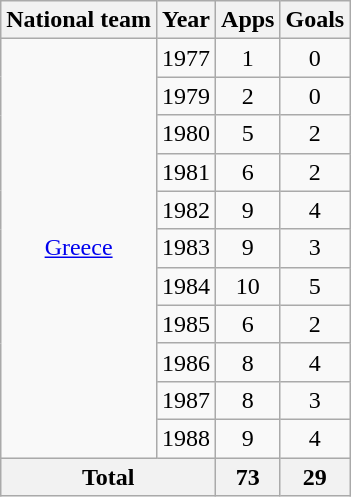<table class="wikitable" style="text-align:center">
<tr>
<th>National team</th>
<th>Year</th>
<th>Apps</th>
<th>Goals</th>
</tr>
<tr>
<td rowspan="11"><a href='#'>Greece</a></td>
<td>1977</td>
<td>1</td>
<td>0</td>
</tr>
<tr>
<td>1979</td>
<td>2</td>
<td>0</td>
</tr>
<tr>
<td>1980</td>
<td>5</td>
<td>2</td>
</tr>
<tr>
<td>1981</td>
<td>6</td>
<td>2</td>
</tr>
<tr>
<td>1982</td>
<td>9</td>
<td>4</td>
</tr>
<tr>
<td>1983</td>
<td>9</td>
<td>3</td>
</tr>
<tr>
<td>1984</td>
<td>10</td>
<td>5</td>
</tr>
<tr>
<td>1985</td>
<td>6</td>
<td>2</td>
</tr>
<tr>
<td>1986</td>
<td>8</td>
<td>4</td>
</tr>
<tr>
<td>1987</td>
<td>8</td>
<td>3</td>
</tr>
<tr>
<td>1988</td>
<td>9</td>
<td>4</td>
</tr>
<tr>
<th colspan="2">Total</th>
<th>73</th>
<th>29</th>
</tr>
</table>
